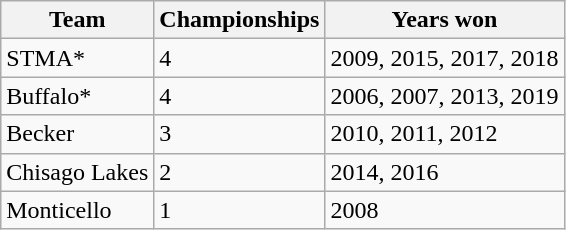<table class="wikitable">
<tr>
<th>Team</th>
<th>Championships</th>
<th>Years won</th>
</tr>
<tr>
<td>STMA*</td>
<td>4</td>
<td>2009, 2015, 2017, 2018</td>
</tr>
<tr>
<td>Buffalo*</td>
<td>4</td>
<td>2006, 2007, 2013, 2019</td>
</tr>
<tr>
<td>Becker</td>
<td>3</td>
<td>2010, 2011, 2012</td>
</tr>
<tr>
<td>Chisago Lakes</td>
<td>2</td>
<td>2014, 2016</td>
</tr>
<tr>
<td>Monticello</td>
<td>1</td>
<td>2008</td>
</tr>
</table>
